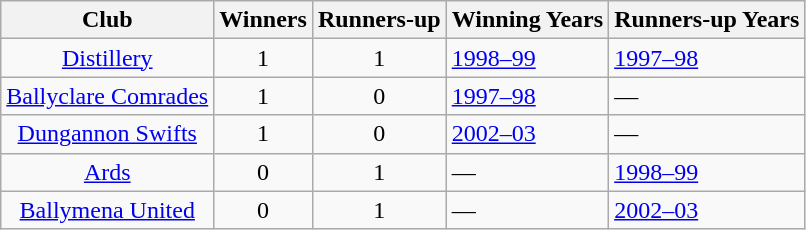<table class="wikitable" style="text-align:center">
<tr>
<th>Club</th>
<th>Winners</th>
<th>Runners-up</th>
<th>Winning Years</th>
<th>Runners-up Years</th>
</tr>
<tr>
<td><a href='#'>Distillery</a></td>
<td>1</td>
<td>1</td>
<td align="left"><a href='#'>1998–99</a></td>
<td align="left"><a href='#'>1997–98</a></td>
</tr>
<tr>
<td><a href='#'>Ballyclare Comrades</a></td>
<td>1</td>
<td>0</td>
<td align="left"><a href='#'>1997–98</a></td>
<td align="left">—</td>
</tr>
<tr>
<td><a href='#'>Dungannon Swifts</a></td>
<td>1</td>
<td>0</td>
<td align="left"><a href='#'>2002–03</a></td>
<td align="left">—</td>
</tr>
<tr>
<td><a href='#'>Ards</a></td>
<td>0</td>
<td>1</td>
<td align="left">—</td>
<td align="left"><a href='#'>1998–99</a></td>
</tr>
<tr>
<td><a href='#'>Ballymena United</a></td>
<td>0</td>
<td>1</td>
<td align="left">—</td>
<td align="left"><a href='#'>2002–03</a></td>
</tr>
</table>
